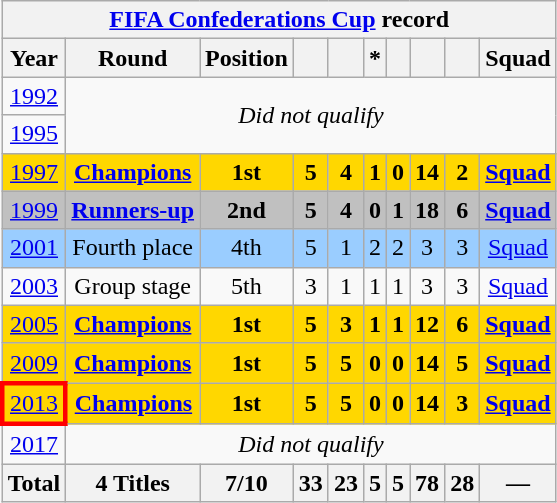<table class="wikitable" style="text-align:center">
<tr>
<th colspan=10><a href='#'>FIFA Confederations Cup</a> record</th>
</tr>
<tr>
<th>Year</th>
<th>Round</th>
<th>Position</th>
<th></th>
<th></th>
<th>*</th>
<th></th>
<th></th>
<th></th>
<th>Squad</th>
</tr>
<tr>
<td> <a href='#'>1992</a></td>
<td colspan=9 rowspan=2><em>Did not qualify</em></td>
</tr>
<tr>
<td> <a href='#'>1995</a></td>
</tr>
<tr style="background:gold">
<td> <a href='#'>1997</a></td>
<td><strong><a href='#'>Champions</a></strong></td>
<td><strong>1st</strong></td>
<td><strong>5</strong></td>
<td><strong>4</strong></td>
<td><strong>1</strong></td>
<td><strong>0</strong></td>
<td><strong>14</strong></td>
<td><strong>2</strong></td>
<td><strong><a href='#'>Squad</a></strong></td>
</tr>
<tr style="background:silver">
<td> <a href='#'>1999</a></td>
<td><strong><a href='#'>Runners-up</a></strong></td>
<td><strong>2nd</strong></td>
<td><strong>5</strong></td>
<td><strong>4</strong></td>
<td><strong>0</strong></td>
<td><strong>1</strong></td>
<td><strong>18</strong></td>
<td><strong>6</strong></td>
<td><strong><a href='#'>Squad</a></strong></td>
</tr>
<tr style="background:#9acdff;">
<td>  <a href='#'>2001</a></td>
<td>Fourth place</td>
<td>4th</td>
<td>5</td>
<td>1</td>
<td>2</td>
<td>2</td>
<td>3</td>
<td>3</td>
<td><a href='#'>Squad</a></td>
</tr>
<tr>
<td> <a href='#'>2003</a></td>
<td>Group stage</td>
<td>5th</td>
<td>3</td>
<td>1</td>
<td>1</td>
<td>1</td>
<td>3</td>
<td>3</td>
<td><a href='#'>Squad</a></td>
</tr>
<tr style="background:gold">
<td> <a href='#'>2005</a></td>
<td><strong><a href='#'>Champions</a></strong></td>
<td><strong>1st</strong></td>
<td><strong>5</strong></td>
<td><strong>3</strong></td>
<td><strong>1</strong></td>
<td><strong>1</strong></td>
<td><strong>12</strong></td>
<td><strong>6</strong></td>
<td><strong><a href='#'>Squad</a></strong></td>
</tr>
<tr style="background:gold">
<td> <a href='#'>2009</a></td>
<td><strong><a href='#'>Champions</a></strong></td>
<td><strong>1st</strong></td>
<td><strong>5</strong></td>
<td><strong>5</strong></td>
<td><strong>0</strong></td>
<td><strong>0</strong></td>
<td><strong>14</strong></td>
<td><strong>5</strong></td>
<td><strong><a href='#'>Squad</a></strong></td>
</tr>
<tr style="background:gold">
<td style="border:3px solid red"> <a href='#'>2013</a></td>
<td><strong><a href='#'>Champions</a></strong></td>
<td><strong>1st</strong></td>
<td><strong>5</strong></td>
<td><strong>5</strong></td>
<td><strong>0</strong></td>
<td><strong>0</strong></td>
<td><strong>14</strong></td>
<td><strong>3</strong></td>
<td><strong><a href='#'>Squad</a></strong></td>
</tr>
<tr>
<td> <a href='#'>2017</a></td>
<td colspan=9><em>Did not qualify</em></td>
</tr>
<tr>
<th>Total</th>
<th>4 Titles</th>
<th>7/10</th>
<th>33</th>
<th>23</th>
<th>5</th>
<th>5</th>
<th>78</th>
<th>28</th>
<th>—</th>
</tr>
</table>
